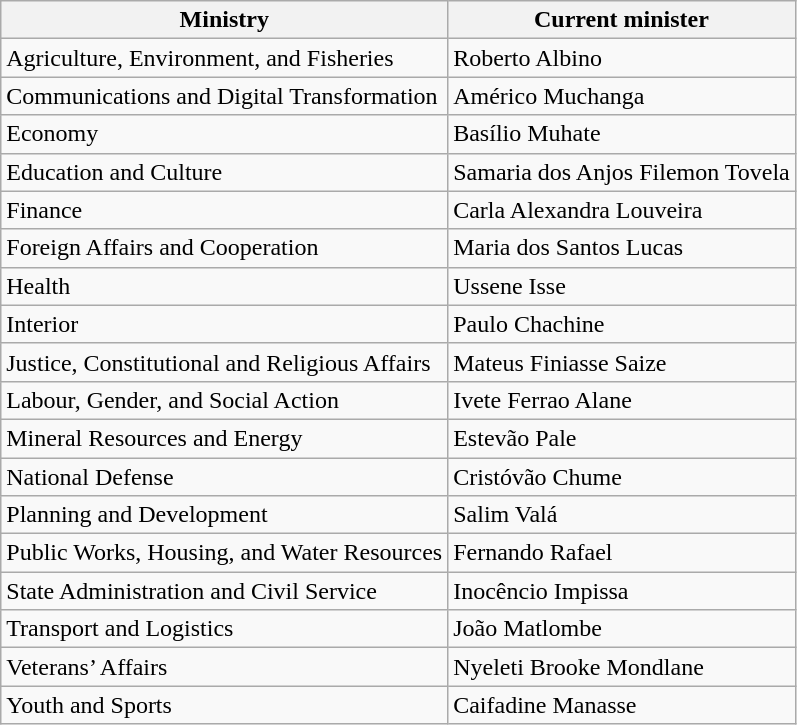<table class="wikitable">
<tr>
<th>Ministry</th>
<th>Current minister</th>
</tr>
<tr>
<td>Agriculture, Environment, and Fisheries</td>
<td>Roberto Albino</td>
</tr>
<tr>
<td>Communications and Digital Transformation</td>
<td>Américo Muchanga</td>
</tr>
<tr>
<td>Economy</td>
<td>Basílio Muhate</td>
</tr>
<tr>
<td>Education and Culture</td>
<td>Samaria dos Anjos Filemon Tovela</td>
</tr>
<tr>
<td>Finance</td>
<td>Carla Alexandra Louveira</td>
</tr>
<tr>
<td>Foreign Affairs and Cooperation</td>
<td>Maria dos Santos Lucas</td>
</tr>
<tr>
<td>Health</td>
<td>Ussene Isse</td>
</tr>
<tr>
<td>Interior</td>
<td>Paulo Chachine</td>
</tr>
<tr>
<td>Justice, Constitutional and Religious Affairs</td>
<td>Mateus Finiasse Saize</td>
</tr>
<tr>
<td>Labour, Gender, and Social Action</td>
<td>Ivete Ferrao Alane</td>
</tr>
<tr>
<td>Mineral Resources and Energy</td>
<td>Estevão Pale</td>
</tr>
<tr>
<td>National Defense</td>
<td>Cristóvão Chume</td>
</tr>
<tr>
<td>Planning and Development</td>
<td>Salim Valá</td>
</tr>
<tr>
<td>Public Works, Housing, and Water Resources</td>
<td>Fernando Rafael</td>
</tr>
<tr>
<td>State Administration and Civil Service</td>
<td>Inocêncio Impissa</td>
</tr>
<tr>
<td>Transport and Logistics</td>
<td>João Matlombe</td>
</tr>
<tr>
<td>Veterans’ Affairs</td>
<td>Nyeleti Brooke Mondlane</td>
</tr>
<tr>
<td>Youth and Sports</td>
<td>Caifadine Manasse</td>
</tr>
</table>
